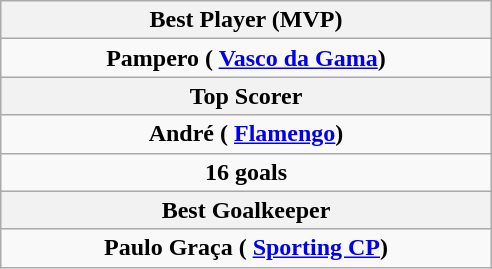<table class="wikitable" style="margin:auto">
<tr>
<th width=60% colspan="3">Best Player (MVP)</th>
</tr>
<tr>
<td align="center" colspan="3"><strong> Pampero ( <a href='#'>Vasco da Gama</a>)</strong></td>
</tr>
<tr>
<th colspan="3">Top Scorer</th>
</tr>
<tr>
<td align="center" colspan="3"><strong> André ( <a href='#'>Flamengo</a>)</strong></td>
</tr>
<tr>
<td align="center" colspan="3"><strong>16 goals</strong></td>
</tr>
<tr>
<th colspan="3">Best Goalkeeper</th>
</tr>
<tr>
<td colspan="3" align="center"><strong> Paulo Graça ( <a href='#'>Sporting CP</a>)</strong></td>
</tr>
</table>
